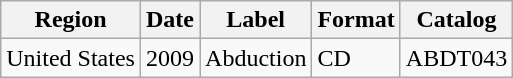<table class="wikitable">
<tr>
<th>Region</th>
<th>Date</th>
<th>Label</th>
<th>Format</th>
<th>Catalog</th>
</tr>
<tr>
<td>United States</td>
<td>2009</td>
<td>Abduction</td>
<td>CD</td>
<td>ABDT043</td>
</tr>
</table>
